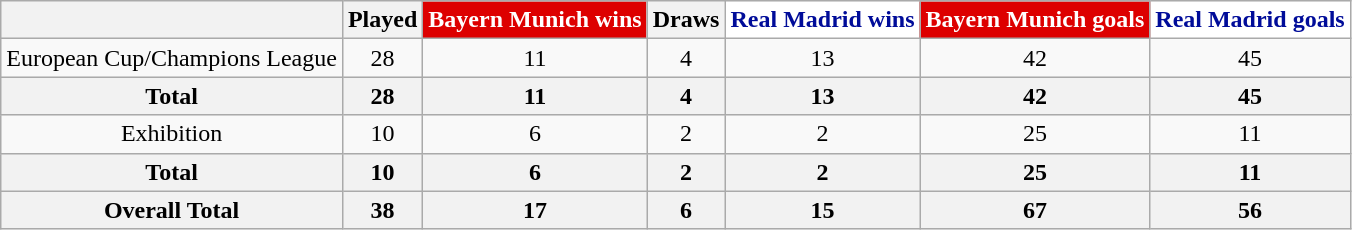<table class="wikitable" style="text-align: center;">
<tr>
<th></th>
<th>Played</th>
<th align="center"; style="background:#DD0000; color:#FFF">Bayern Munich wins</th>
<th>Draws</th>
<th align="center"; style="background:#FFFFFF; color:#000c99">Real Madrid wins</th>
<th align="center"; style="background:#DD0000; color:#FFF">Bayern Munich goals</th>
<th align="center"; style="background:#FFFFFF; color:#000c99">Real Madrid goals</th>
</tr>
<tr>
<td>European Cup/Champions League</td>
<td>28</td>
<td>11</td>
<td>4</td>
<td>13</td>
<td>42</td>
<td>45</td>
</tr>
<tr>
<th>Total</th>
<th>28</th>
<th>11</th>
<th>4</th>
<th>13</th>
<th>42</th>
<th>45</th>
</tr>
<tr>
<td>Exhibition</td>
<td>10</td>
<td>6</td>
<td>2</td>
<td>2</td>
<td>25</td>
<td>11</td>
</tr>
<tr>
<th>Total</th>
<th>10</th>
<th>6</th>
<th>2</th>
<th>2</th>
<th>25</th>
<th>11</th>
</tr>
<tr>
<th>Overall Total</th>
<th>38</th>
<th>17</th>
<th>6</th>
<th>15</th>
<th>67</th>
<th>56</th>
</tr>
</table>
